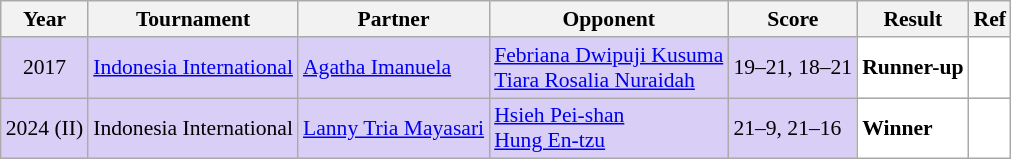<table class="sortable wikitable" style="font-size: 90%;">
<tr>
<th>Year</th>
<th>Tournament</th>
<th>Partner</th>
<th>Opponent</th>
<th>Score</th>
<th>Result</th>
<th>Ref</th>
</tr>
<tr style="background:#D8CEF6">
<td align="center">2017</td>
<td align="left"><a href='#'>Indonesia International</a></td>
<td align="left"> <a href='#'>Agatha Imanuela</a></td>
<td align="left"> <a href='#'>Febriana Dwipuji Kusuma</a><br> <a href='#'>Tiara Rosalia Nuraidah</a></td>
<td align="left">19–21, 18–21</td>
<td style="text-align:left; background:white"> <strong>Runner-up</strong></td>
<td style="text-align:center; background:white"></td>
</tr>
<tr style="background:#D8CEF6">
<td align="center">2024 (II)</td>
<td align="left">Indonesia International</td>
<td align="left"> <a href='#'>Lanny Tria Mayasari</a></td>
<td align="left"> <a href='#'>Hsieh Pei-shan</a> <br> <a href='#'>Hung En-tzu</a></td>
<td align="left">21–9, 21–16</td>
<td style="text-align:left; background:white"> <strong>Winner</strong></td>
<td style="text-align:center; background:white"></td>
</tr>
</table>
